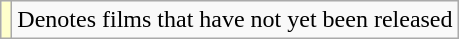<table class="wikitable">
<tr>
<td style="background:#FFFFCC;"></td>
<td>Denotes films that have not yet been released</td>
</tr>
</table>
